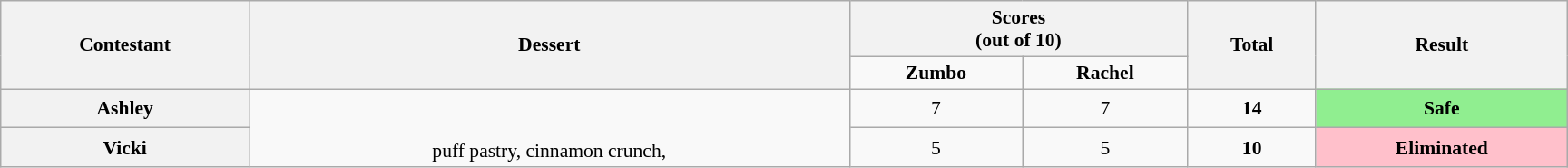<table class="wikitable plainrowheaders" style="text-align:center; font-size:90%; width:80em;">
<tr>
<th rowspan="2">Contestant</th>
<th rowspan="2">Dessert</th>
<th colspan="2">Scores<br>(out of 10)</th>
<th rowspan="2">Total<br></th>
<th rowspan="2">Result</th>
</tr>
<tr>
<td><strong>Zumbo</strong></td>
<td><strong>Rachel</strong></td>
</tr>
<tr>
<th>Ashley</th>
<td rowspan="2"><br><br>puff pastry, cinnamon crunch, </td>
<td>7</td>
<td>7</td>
<td><strong>14</strong></td>
<td bgcolor="lightgreen"><strong>Safe</strong></td>
</tr>
<tr>
<th>Vicki</th>
<td>5</td>
<td>5</td>
<td><strong>10</strong></td>
<td bgcolor="pink"><strong>Eliminated</strong></td>
</tr>
</table>
